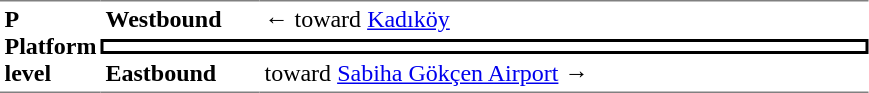<table table border=0 cellspacing=0 cellpadding=3>
<tr>
<td style="border-top:solid 1px gray;border-bottom:solid 1px gray;" width=50 rowspan=3 valign=top><strong>P<br>Platform level</strong></td>
<td style="border-top:solid 1px gray;" width=100><strong>Westbound</strong></td>
<td style="border-top:solid 1px gray;" width=400>←  toward <a href='#'>Kadıköy</a></td>
</tr>
<tr>
<td style="border-top:solid 2px black;border-right:solid 2px black;border-left:solid 2px black;border-bottom:solid 2px black;text-align:center;" colspan=2></td>
</tr>
<tr>
<td style="border-bottom:solid 1px gray;"><strong>Eastbound</strong></td>
<td style="border-bottom:solid 1px gray;"> toward <a href='#'>Sabiha Gökçen Airport</a> →</td>
</tr>
</table>
